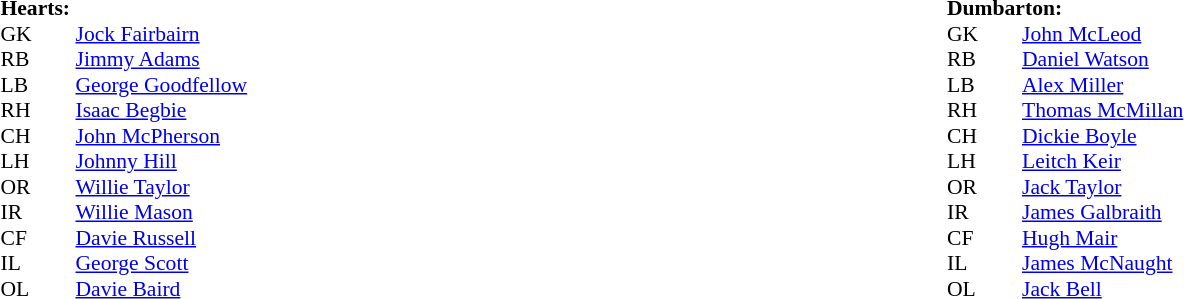<table width="100%">
<tr>
<td valign="top" width="50%"><br><table style="font-size: 90%" cellspacing="0" cellpadding="0">
<tr>
<td colspan="4"><strong>Hearts:</strong></td>
</tr>
<tr>
<th width="25"></th>
<th width="25"></th>
</tr>
<tr>
<td>GK</td>
<td></td>
<td> <a href='#'>Jock Fairbairn</a></td>
</tr>
<tr>
<td>RB</td>
<td></td>
<td> <a href='#'>Jimmy Adams</a></td>
</tr>
<tr>
<td>LB</td>
<td></td>
<td> <a href='#'>George Goodfellow</a></td>
</tr>
<tr>
<td>RH</td>
<td></td>
<td> <a href='#'>Isaac Begbie</a></td>
</tr>
<tr>
<td>CH</td>
<td></td>
<td> <a href='#'>John McPherson</a></td>
</tr>
<tr>
<td>LH</td>
<td></td>
<td> <a href='#'>Johnny Hill</a></td>
</tr>
<tr>
<td>OR</td>
<td></td>
<td> <a href='#'>Willie Taylor</a></td>
</tr>
<tr>
<td>IR</td>
<td></td>
<td> <a href='#'>Willie Mason</a></td>
</tr>
<tr>
<td>CF</td>
<td></td>
<td> <a href='#'>Davie Russell</a></td>
</tr>
<tr>
<td>IL</td>
<td></td>
<td> <a href='#'>George Scott</a></td>
</tr>
<tr>
<td>OL</td>
<td></td>
<td> <a href='#'>Davie Baird</a></td>
</tr>
<tr>
</tr>
</table>
</td>
<td valign="top" width="50%"><br><table style="font-size: 90%" cellspacing="0" cellpadding="0">
<tr>
<td colspan="4"><strong>Dumbarton:</strong></td>
</tr>
<tr>
<th width="25"></th>
<th width="25"></th>
</tr>
<tr>
<td>GK</td>
<td></td>
<td> <a href='#'>John McLeod</a></td>
</tr>
<tr>
<td>RB</td>
<td></td>
<td> <a href='#'>Daniel Watson</a></td>
</tr>
<tr>
<td>LB</td>
<td></td>
<td> <a href='#'>Alex Miller</a></td>
</tr>
<tr>
<td>RH</td>
<td></td>
<td> <a href='#'>Thomas McMillan</a></td>
</tr>
<tr>
<td>CH</td>
<td></td>
<td> <a href='#'>Dickie Boyle</a></td>
</tr>
<tr>
<td>LH</td>
<td></td>
<td> <a href='#'>Leitch Keir</a></td>
</tr>
<tr>
<td>OR</td>
<td></td>
<td> <a href='#'>Jack Taylor</a></td>
</tr>
<tr>
<td>IR</td>
<td></td>
<td> <a href='#'>James Galbraith</a></td>
</tr>
<tr>
<td>CF</td>
<td></td>
<td> <a href='#'>Hugh Mair</a></td>
</tr>
<tr>
<td>IL</td>
<td></td>
<td> <a href='#'>James McNaught</a></td>
</tr>
<tr>
<td>OL</td>
<td></td>
<td> <a href='#'>Jack Bell</a></td>
</tr>
<tr>
</tr>
</table>
</td>
</tr>
</table>
